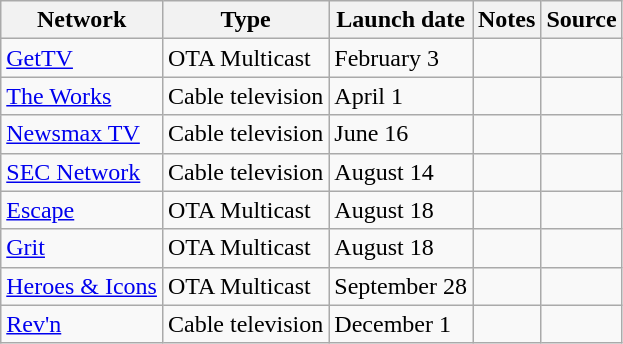<table class="wikitable sortable">
<tr>
<th>Network</th>
<th>Type</th>
<th>Launch date</th>
<th>Notes</th>
<th>Source</th>
</tr>
<tr>
<td><a href='#'>GetTV</a></td>
<td>OTA Multicast</td>
<td>February 3</td>
<td></td>
<td></td>
</tr>
<tr>
<td><a href='#'>The Works</a></td>
<td>Cable television</td>
<td>April 1</td>
<td></td>
<td></td>
</tr>
<tr>
<td><a href='#'>Newsmax TV</a></td>
<td>Cable television</td>
<td>June 16</td>
<td></td>
<td></td>
</tr>
<tr>
<td><a href='#'>SEC Network</a></td>
<td>Cable television</td>
<td>August 14</td>
<td></td>
<td></td>
</tr>
<tr>
<td><a href='#'>Escape</a></td>
<td>OTA Multicast</td>
<td>August 18</td>
<td></td>
<td></td>
</tr>
<tr>
<td><a href='#'>Grit</a></td>
<td>OTA Multicast</td>
<td>August 18</td>
<td></td>
<td></td>
</tr>
<tr>
<td><a href='#'>Heroes & Icons</a></td>
<td>OTA Multicast</td>
<td>September 28</td>
<td></td>
<td></td>
</tr>
<tr>
<td><a href='#'>Rev'n</a></td>
<td>Cable television</td>
<td>December 1</td>
<td></td>
<td></td>
</tr>
</table>
